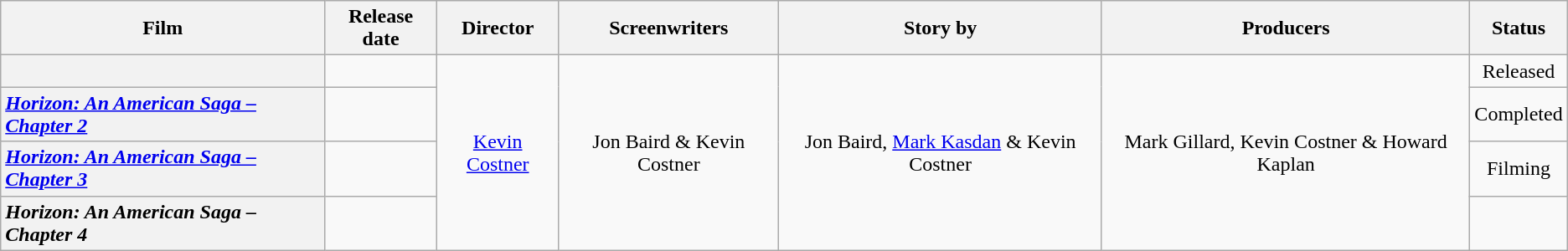<table class="wikitable plainrowheaders" style="text-align:center">
<tr>
<th>Film</th>
<th>Release date</th>
<th>Director</th>
<th>Screenwriters</th>
<th>Story by</th>
<th>Producers</th>
<th>Status</th>
</tr>
<tr>
<th scope="row" style="text-align:left"></th>
<td style="text-align:left"></td>
<td rowspan="4"><a href='#'>Kevin Costner</a></td>
<td rowspan="4">Jon Baird & Kevin Costner</td>
<td rowspan="4">Jon Baird, <a href='#'>Mark Kasdan</a> & Kevin Costner</td>
<td rowspan="4">Mark Gillard, Kevin Costner & Howard Kaplan</td>
<td>Released</td>
</tr>
<tr>
<th scope="row" style="text-align:left"><em><a href='#'>Horizon: An American Saga – Chapter 2</a></em></th>
<td></td>
<td>Completed</td>
</tr>
<tr>
<th scope="row" style="text-align:left"><em><a href='#'>Horizon: An American Saga – Chapter 3</a></em></th>
<td></td>
<td>Filming</td>
</tr>
<tr>
<th scope="row" style="text-align:left"><em>Horizon: An American Saga – Chapter 4</em></th>
<td></td>
<td></td>
</tr>
</table>
